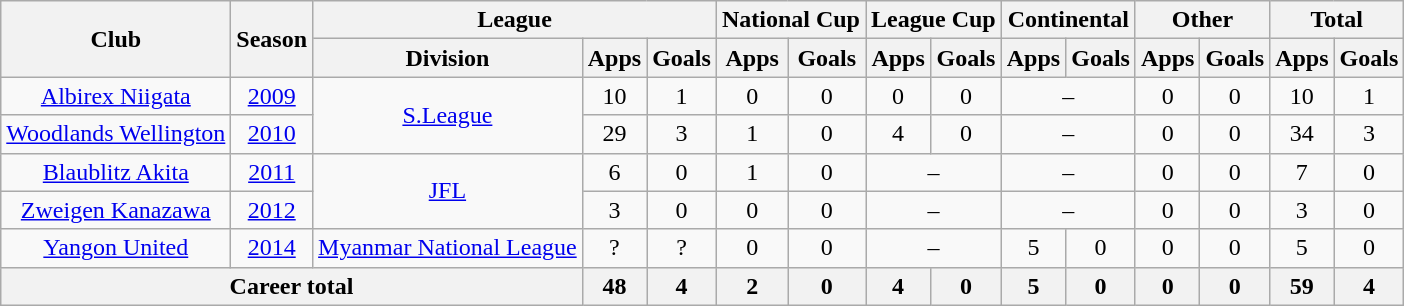<table class="wikitable" style="text-align: center">
<tr>
<th rowspan="2">Club</th>
<th rowspan="2">Season</th>
<th colspan="3">League</th>
<th colspan="2">National Cup</th>
<th colspan="2">League Cup</th>
<th colspan="2">Continental</th>
<th colspan="2">Other</th>
<th colspan="2">Total</th>
</tr>
<tr>
<th>Division</th>
<th>Apps</th>
<th>Goals</th>
<th>Apps</th>
<th>Goals</th>
<th>Apps</th>
<th>Goals</th>
<th>Apps</th>
<th>Goals</th>
<th>Apps</th>
<th>Goals</th>
<th>Apps</th>
<th>Goals</th>
</tr>
<tr>
<td><a href='#'>Albirex Niigata</a></td>
<td><a href='#'>2009</a></td>
<td rowspan="2"><a href='#'>S.League</a></td>
<td>10</td>
<td>1</td>
<td>0</td>
<td>0</td>
<td>0</td>
<td>0</td>
<td colspan="2">–</td>
<td>0</td>
<td>0</td>
<td>10</td>
<td>1</td>
</tr>
<tr>
<td><a href='#'>Woodlands Wellington</a></td>
<td><a href='#'>2010</a></td>
<td>29</td>
<td>3</td>
<td>1</td>
<td>0</td>
<td>4</td>
<td>0</td>
<td colspan="2">–</td>
<td>0</td>
<td>0</td>
<td>34</td>
<td>3</td>
</tr>
<tr>
<td><a href='#'>Blaublitz Akita</a></td>
<td><a href='#'>2011</a></td>
<td rowspan="2"><a href='#'>JFL</a></td>
<td>6</td>
<td>0</td>
<td>1</td>
<td>0</td>
<td colspan="2">–</td>
<td colspan="2">–</td>
<td>0</td>
<td>0</td>
<td>7</td>
<td>0</td>
</tr>
<tr>
<td><a href='#'>Zweigen Kanazawa</a></td>
<td><a href='#'>2012</a></td>
<td>3</td>
<td>0</td>
<td>0</td>
<td>0</td>
<td colspan="2">–</td>
<td colspan="2">–</td>
<td>0</td>
<td>0</td>
<td>3</td>
<td>0</td>
</tr>
<tr>
<td><a href='#'>Yangon United</a></td>
<td><a href='#'>2014</a></td>
<td><a href='#'>Myanmar National League</a></td>
<td>?</td>
<td>?</td>
<td>0</td>
<td>0</td>
<td colspan="2">–</td>
<td>5</td>
<td>0</td>
<td>0</td>
<td>0</td>
<td>5</td>
<td>0</td>
</tr>
<tr>
<th colspan=3>Career total</th>
<th>48</th>
<th>4</th>
<th>2</th>
<th>0</th>
<th>4</th>
<th>0</th>
<th>5</th>
<th>0</th>
<th>0</th>
<th>0</th>
<th>59</th>
<th>4</th>
</tr>
</table>
